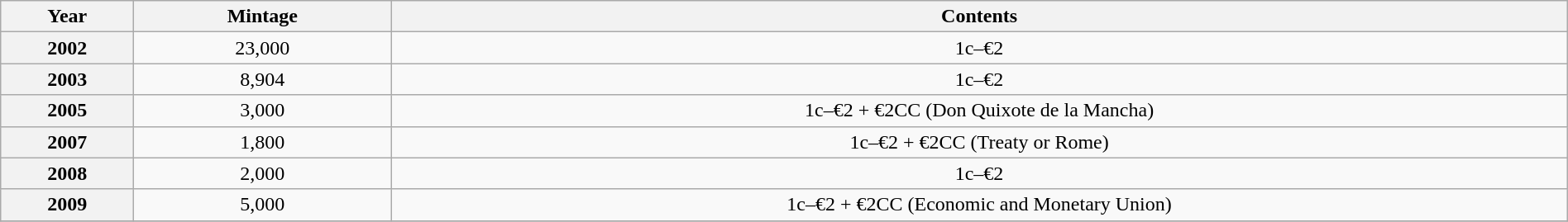<table class="wikitable" style="width:100%;text-align:center">
<tr>
<th width=100px>Year</th>
<th width=200px>Mintage</th>
<th>Contents</th>
</tr>
<tr>
<th>2002</th>
<td>23,000</td>
<td>1c–€2</td>
</tr>
<tr>
<th>2003</th>
<td>8,904</td>
<td>1c–€2</td>
</tr>
<tr>
<th>2005</th>
<td>3,000</td>
<td>1c–€2 + €2CC (Don Quixote de la Mancha)</td>
</tr>
<tr>
<th>2007</th>
<td>1,800</td>
<td>1c–€2 + €2CC (Treaty or Rome)</td>
</tr>
<tr>
<th>2008</th>
<td>2,000</td>
<td>1c–€2</td>
</tr>
<tr>
<th>2009</th>
<td>5,000</td>
<td>1c–€2 + €2CC (Economic and Monetary Union)</td>
</tr>
<tr>
</tr>
</table>
